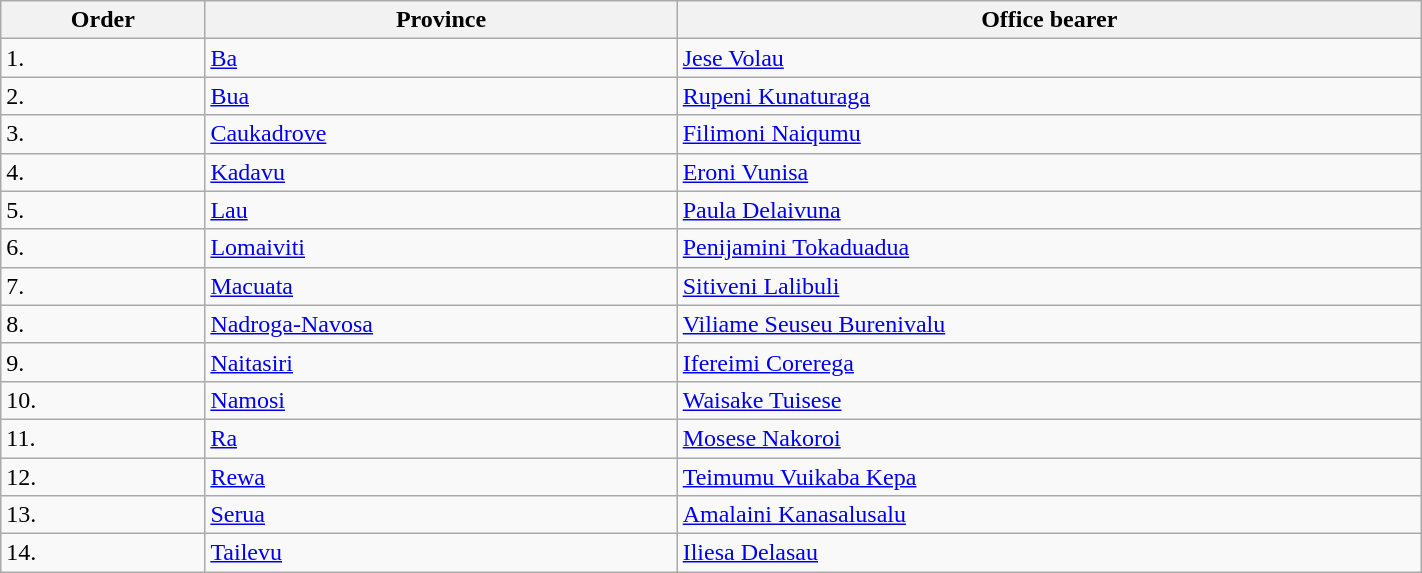<table class="wikitable" width="75%">
<tr>
<th>Order</th>
<th>Province</th>
<th>Office bearer</th>
</tr>
<tr>
<td>1.</td>
<td><a href='#'>Ba</a></td>
<td><a href='#'>Jese Volau</a></td>
</tr>
<tr>
<td>2.</td>
<td><a href='#'>Bua</a></td>
<td><a href='#'>Rupeni Kunaturaga</a></td>
</tr>
<tr>
<td>3.</td>
<td><a href='#'>Caukadrove</a></td>
<td><a href='#'>Filimoni Naiqumu</a></td>
</tr>
<tr>
<td>4.</td>
<td><a href='#'>Kadavu</a></td>
<td><a href='#'>Eroni Vunisa</a></td>
</tr>
<tr>
<td>5.</td>
<td><a href='#'>Lau</a></td>
<td><a href='#'>Paula Delaivuna</a></td>
</tr>
<tr>
<td>6.</td>
<td><a href='#'>Lomaiviti</a></td>
<td><a href='#'>Penijamini Tokaduadua</a></td>
</tr>
<tr>
<td>7.</td>
<td><a href='#'>Macuata</a></td>
<td><a href='#'>Sitiveni Lalibuli</a></td>
</tr>
<tr>
<td>8.</td>
<td><a href='#'>Nadroga-Navosa</a></td>
<td><a href='#'>Viliame Seuseu Burenivalu</a></td>
</tr>
<tr>
<td>9.</td>
<td><a href='#'>Naitasiri</a></td>
<td><a href='#'>Ifereimi Corerega</a></td>
</tr>
<tr>
<td>10.</td>
<td><a href='#'>Namosi</a></td>
<td><a href='#'>Waisake Tuisese</a></td>
</tr>
<tr>
<td>11.</td>
<td><a href='#'>Ra</a></td>
<td><a href='#'>Mosese Nakoroi</a></td>
</tr>
<tr>
<td>12.</td>
<td><a href='#'>Rewa</a></td>
<td><a href='#'>Teimumu Vuikaba Kepa</a></td>
</tr>
<tr>
<td>13.</td>
<td><a href='#'>Serua</a></td>
<td><a href='#'>Amalaini Kanasalusalu</a></td>
</tr>
<tr>
<td>14.</td>
<td><a href='#'>Tailevu</a></td>
<td><a href='#'>Iliesa Delasau</a></td>
</tr>
</table>
